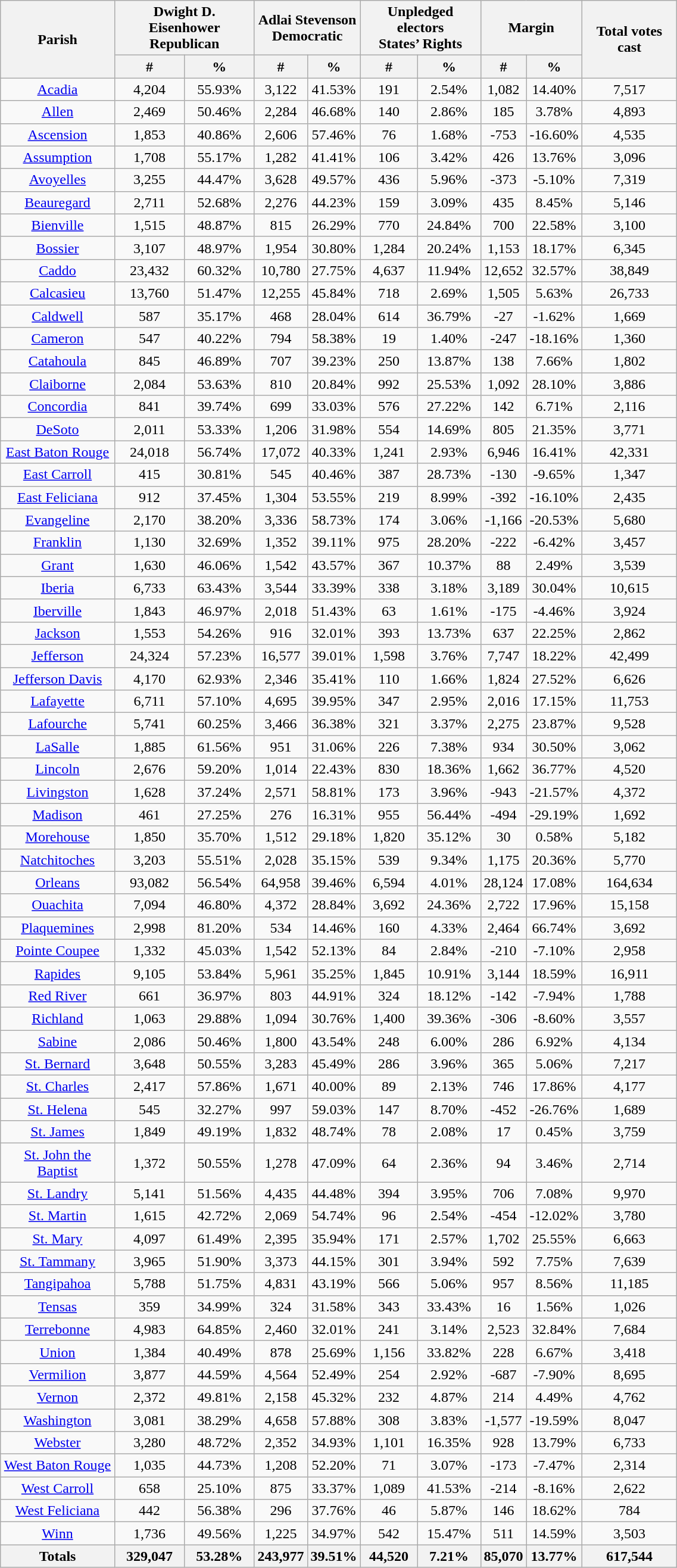<table width="60%" class="wikitable sortable">
<tr>
<th rowspan="2">Parish</th>
<th colspan="2">Dwight D. Eisenhower<br>Republican</th>
<th colspan="2">Adlai Stevenson<br>Democratic</th>
<th colspan="2">Unpledged electors<br>States’ Rights</th>
<th colspan="2">Margin</th>
<th rowspan="2">Total votes cast</th>
</tr>
<tr>
<th style="text-align:center;" data-sort-type="number">#</th>
<th style="text-align:center;" data-sort-type="number">%</th>
<th style="text-align:center;" data-sort-type="number">#</th>
<th style="text-align:center;" data-sort-type="number">%</th>
<th style="text-align:center;" data-sort-type="number">#</th>
<th style="text-align:center;" data-sort-type="number">%</th>
<th style="text-align:center;" data-sort-type="number">#</th>
<th style="text-align:center;" data-sort-type="number">%</th>
</tr>
<tr style="text-align:center;">
<td><a href='#'>Acadia</a></td>
<td>4,204</td>
<td>55.93%</td>
<td>3,122</td>
<td>41.53%</td>
<td>191</td>
<td>2.54%</td>
<td>1,082</td>
<td>14.40%</td>
<td>7,517</td>
</tr>
<tr style="text-align:center;">
<td><a href='#'>Allen</a></td>
<td>2,469</td>
<td>50.46%</td>
<td>2,284</td>
<td>46.68%</td>
<td>140</td>
<td>2.86%</td>
<td>185</td>
<td>3.78%</td>
<td>4,893</td>
</tr>
<tr style="text-align:center;">
<td><a href='#'>Ascension</a></td>
<td>1,853</td>
<td>40.86%</td>
<td>2,606</td>
<td>57.46%</td>
<td>76</td>
<td>1.68%</td>
<td>-753</td>
<td>-16.60%</td>
<td>4,535</td>
</tr>
<tr style="text-align:center;">
<td><a href='#'>Assumption</a></td>
<td>1,708</td>
<td>55.17%</td>
<td>1,282</td>
<td>41.41%</td>
<td>106</td>
<td>3.42%</td>
<td>426</td>
<td>13.76%</td>
<td>3,096</td>
</tr>
<tr style="text-align:center;">
<td><a href='#'>Avoyelles</a></td>
<td>3,255</td>
<td>44.47%</td>
<td>3,628</td>
<td>49.57%</td>
<td>436</td>
<td>5.96%</td>
<td>-373</td>
<td>-5.10%</td>
<td>7,319</td>
</tr>
<tr style="text-align:center;">
<td><a href='#'>Beauregard</a></td>
<td>2,711</td>
<td>52.68%</td>
<td>2,276</td>
<td>44.23%</td>
<td>159</td>
<td>3.09%</td>
<td>435</td>
<td>8.45%</td>
<td>5,146</td>
</tr>
<tr style="text-align:center;">
<td><a href='#'>Bienville</a></td>
<td>1,515</td>
<td>48.87%</td>
<td>815</td>
<td>26.29%</td>
<td>770</td>
<td>24.84%</td>
<td>700</td>
<td>22.58%</td>
<td>3,100</td>
</tr>
<tr style="text-align:center;">
<td><a href='#'>Bossier</a></td>
<td>3,107</td>
<td>48.97%</td>
<td>1,954</td>
<td>30.80%</td>
<td>1,284</td>
<td>20.24%</td>
<td>1,153</td>
<td>18.17%</td>
<td>6,345</td>
</tr>
<tr style="text-align:center;">
<td><a href='#'>Caddo</a></td>
<td>23,432</td>
<td>60.32%</td>
<td>10,780</td>
<td>27.75%</td>
<td>4,637</td>
<td>11.94%</td>
<td>12,652</td>
<td>32.57%</td>
<td>38,849</td>
</tr>
<tr style="text-align:center;">
<td><a href='#'>Calcasieu</a></td>
<td>13,760</td>
<td>51.47%</td>
<td>12,255</td>
<td>45.84%</td>
<td>718</td>
<td>2.69%</td>
<td>1,505</td>
<td>5.63%</td>
<td>26,733</td>
</tr>
<tr style="text-align:center;">
<td><a href='#'>Caldwell</a></td>
<td>587</td>
<td>35.17%</td>
<td>468</td>
<td>28.04%</td>
<td>614</td>
<td>36.79%</td>
<td>-27</td>
<td>-1.62%</td>
<td>1,669</td>
</tr>
<tr style="text-align:center;">
<td><a href='#'>Cameron</a></td>
<td>547</td>
<td>40.22%</td>
<td>794</td>
<td>58.38%</td>
<td>19</td>
<td>1.40%</td>
<td>-247</td>
<td>-18.16%</td>
<td>1,360</td>
</tr>
<tr style="text-align:center;">
<td><a href='#'>Catahoula</a></td>
<td>845</td>
<td>46.89%</td>
<td>707</td>
<td>39.23%</td>
<td>250</td>
<td>13.87%</td>
<td>138</td>
<td>7.66%</td>
<td>1,802</td>
</tr>
<tr style="text-align:center;">
<td><a href='#'>Claiborne</a></td>
<td>2,084</td>
<td>53.63%</td>
<td>810</td>
<td>20.84%</td>
<td>992</td>
<td>25.53%</td>
<td>1,092</td>
<td>28.10%</td>
<td>3,886</td>
</tr>
<tr style="text-align:center;">
<td><a href='#'>Concordia</a></td>
<td>841</td>
<td>39.74%</td>
<td>699</td>
<td>33.03%</td>
<td>576</td>
<td>27.22%</td>
<td>142</td>
<td>6.71%</td>
<td>2,116</td>
</tr>
<tr style="text-align:center;">
<td><a href='#'>DeSoto</a></td>
<td>2,011</td>
<td>53.33%</td>
<td>1,206</td>
<td>31.98%</td>
<td>554</td>
<td>14.69%</td>
<td>805</td>
<td>21.35%</td>
<td>3,771</td>
</tr>
<tr style="text-align:center;">
<td><a href='#'>East Baton Rouge</a></td>
<td>24,018</td>
<td>56.74%</td>
<td>17,072</td>
<td>40.33%</td>
<td>1,241</td>
<td>2.93%</td>
<td>6,946</td>
<td>16.41%</td>
<td>42,331</td>
</tr>
<tr style="text-align:center;">
<td><a href='#'>East Carroll</a></td>
<td>415</td>
<td>30.81%</td>
<td>545</td>
<td>40.46%</td>
<td>387</td>
<td>28.73%</td>
<td>-130</td>
<td>-9.65%</td>
<td>1,347</td>
</tr>
<tr style="text-align:center;">
<td><a href='#'>East Feliciana</a></td>
<td>912</td>
<td>37.45%</td>
<td>1,304</td>
<td>53.55%</td>
<td>219</td>
<td>8.99%</td>
<td>-392</td>
<td>-16.10%</td>
<td>2,435</td>
</tr>
<tr style="text-align:center;">
<td><a href='#'>Evangeline</a></td>
<td>2,170</td>
<td>38.20%</td>
<td>3,336</td>
<td>58.73%</td>
<td>174</td>
<td>3.06%</td>
<td>-1,166</td>
<td>-20.53%</td>
<td>5,680</td>
</tr>
<tr style="text-align:center;">
<td><a href='#'>Franklin</a></td>
<td>1,130</td>
<td>32.69%</td>
<td>1,352</td>
<td>39.11%</td>
<td>975</td>
<td>28.20%</td>
<td>-222</td>
<td>-6.42%</td>
<td>3,457</td>
</tr>
<tr style="text-align:center;">
<td><a href='#'>Grant</a></td>
<td>1,630</td>
<td>46.06%</td>
<td>1,542</td>
<td>43.57%</td>
<td>367</td>
<td>10.37%</td>
<td>88</td>
<td>2.49%</td>
<td>3,539</td>
</tr>
<tr style="text-align:center;">
<td><a href='#'>Iberia</a></td>
<td>6,733</td>
<td>63.43%</td>
<td>3,544</td>
<td>33.39%</td>
<td>338</td>
<td>3.18%</td>
<td>3,189</td>
<td>30.04%</td>
<td>10,615</td>
</tr>
<tr style="text-align:center;">
<td><a href='#'>Iberville</a></td>
<td>1,843</td>
<td>46.97%</td>
<td>2,018</td>
<td>51.43%</td>
<td>63</td>
<td>1.61%</td>
<td>-175</td>
<td>-4.46%</td>
<td>3,924</td>
</tr>
<tr style="text-align:center;">
<td><a href='#'>Jackson</a></td>
<td>1,553</td>
<td>54.26%</td>
<td>916</td>
<td>32.01%</td>
<td>393</td>
<td>13.73%</td>
<td>637</td>
<td>22.25%</td>
<td>2,862</td>
</tr>
<tr style="text-align:center;">
<td><a href='#'>Jefferson</a></td>
<td>24,324</td>
<td>57.23%</td>
<td>16,577</td>
<td>39.01%</td>
<td>1,598</td>
<td>3.76%</td>
<td>7,747</td>
<td>18.22%</td>
<td>42,499</td>
</tr>
<tr style="text-align:center;">
<td><a href='#'>Jefferson Davis</a></td>
<td>4,170</td>
<td>62.93%</td>
<td>2,346</td>
<td>35.41%</td>
<td>110</td>
<td>1.66%</td>
<td>1,824</td>
<td>27.52%</td>
<td>6,626</td>
</tr>
<tr style="text-align:center;">
<td><a href='#'>Lafayette</a></td>
<td>6,711</td>
<td>57.10%</td>
<td>4,695</td>
<td>39.95%</td>
<td>347</td>
<td>2.95%</td>
<td>2,016</td>
<td>17.15%</td>
<td>11,753</td>
</tr>
<tr style="text-align:center;">
<td><a href='#'>Lafourche</a></td>
<td>5,741</td>
<td>60.25%</td>
<td>3,466</td>
<td>36.38%</td>
<td>321</td>
<td>3.37%</td>
<td>2,275</td>
<td>23.87%</td>
<td>9,528</td>
</tr>
<tr style="text-align:center;">
<td><a href='#'>LaSalle</a></td>
<td>1,885</td>
<td>61.56%</td>
<td>951</td>
<td>31.06%</td>
<td>226</td>
<td>7.38%</td>
<td>934</td>
<td>30.50%</td>
<td>3,062</td>
</tr>
<tr style="text-align:center;">
<td><a href='#'>Lincoln</a></td>
<td>2,676</td>
<td>59.20%</td>
<td>1,014</td>
<td>22.43%</td>
<td>830</td>
<td>18.36%</td>
<td>1,662</td>
<td>36.77%</td>
<td>4,520</td>
</tr>
<tr style="text-align:center;">
<td><a href='#'>Livingston</a></td>
<td>1,628</td>
<td>37.24%</td>
<td>2,571</td>
<td>58.81%</td>
<td>173</td>
<td>3.96%</td>
<td>-943</td>
<td>-21.57%</td>
<td>4,372</td>
</tr>
<tr style="text-align:center;">
<td><a href='#'>Madison</a></td>
<td>461</td>
<td>27.25%</td>
<td>276</td>
<td>16.31%</td>
<td>955</td>
<td>56.44%</td>
<td>-494</td>
<td>-29.19%</td>
<td>1,692</td>
</tr>
<tr style="text-align:center;">
<td><a href='#'>Morehouse</a></td>
<td>1,850</td>
<td>35.70%</td>
<td>1,512</td>
<td>29.18%</td>
<td>1,820</td>
<td>35.12%</td>
<td>30</td>
<td>0.58%</td>
<td>5,182</td>
</tr>
<tr style="text-align:center;">
<td><a href='#'>Natchitoches</a></td>
<td>3,203</td>
<td>55.51%</td>
<td>2,028</td>
<td>35.15%</td>
<td>539</td>
<td>9.34%</td>
<td>1,175</td>
<td>20.36%</td>
<td>5,770</td>
</tr>
<tr style="text-align:center;">
<td><a href='#'>Orleans</a></td>
<td>93,082</td>
<td>56.54%</td>
<td>64,958</td>
<td>39.46%</td>
<td>6,594</td>
<td>4.01%</td>
<td>28,124</td>
<td>17.08%</td>
<td>164,634</td>
</tr>
<tr style="text-align:center;">
<td><a href='#'>Ouachita</a></td>
<td>7,094</td>
<td>46.80%</td>
<td>4,372</td>
<td>28.84%</td>
<td>3,692</td>
<td>24.36%</td>
<td>2,722</td>
<td>17.96%</td>
<td>15,158</td>
</tr>
<tr style="text-align:center;">
<td><a href='#'>Plaquemines</a></td>
<td>2,998</td>
<td>81.20%</td>
<td>534</td>
<td>14.46%</td>
<td>160</td>
<td>4.33%</td>
<td>2,464</td>
<td>66.74%</td>
<td>3,692</td>
</tr>
<tr style="text-align:center;">
<td><a href='#'>Pointe Coupee</a></td>
<td>1,332</td>
<td>45.03%</td>
<td>1,542</td>
<td>52.13%</td>
<td>84</td>
<td>2.84%</td>
<td>-210</td>
<td>-7.10%</td>
<td>2,958</td>
</tr>
<tr style="text-align:center;">
<td><a href='#'>Rapides</a></td>
<td>9,105</td>
<td>53.84%</td>
<td>5,961</td>
<td>35.25%</td>
<td>1,845</td>
<td>10.91%</td>
<td>3,144</td>
<td>18.59%</td>
<td>16,911</td>
</tr>
<tr style="text-align:center;">
<td><a href='#'>Red River</a></td>
<td>661</td>
<td>36.97%</td>
<td>803</td>
<td>44.91%</td>
<td>324</td>
<td>18.12%</td>
<td>-142</td>
<td>-7.94%</td>
<td>1,788</td>
</tr>
<tr style="text-align:center;">
<td><a href='#'>Richland</a></td>
<td>1,063</td>
<td>29.88%</td>
<td>1,094</td>
<td>30.76%</td>
<td>1,400</td>
<td>39.36%</td>
<td>-306</td>
<td>-8.60%</td>
<td>3,557</td>
</tr>
<tr style="text-align:center;">
<td><a href='#'>Sabine</a></td>
<td>2,086</td>
<td>50.46%</td>
<td>1,800</td>
<td>43.54%</td>
<td>248</td>
<td>6.00%</td>
<td>286</td>
<td>6.92%</td>
<td>4,134</td>
</tr>
<tr style="text-align:center;">
<td><a href='#'>St. Bernard</a></td>
<td>3,648</td>
<td>50.55%</td>
<td>3,283</td>
<td>45.49%</td>
<td>286</td>
<td>3.96%</td>
<td>365</td>
<td>5.06%</td>
<td>7,217</td>
</tr>
<tr style="text-align:center;">
<td><a href='#'>St. Charles</a></td>
<td>2,417</td>
<td>57.86%</td>
<td>1,671</td>
<td>40.00%</td>
<td>89</td>
<td>2.13%</td>
<td>746</td>
<td>17.86%</td>
<td>4,177</td>
</tr>
<tr style="text-align:center;">
<td><a href='#'>St. Helena</a></td>
<td>545</td>
<td>32.27%</td>
<td>997</td>
<td>59.03%</td>
<td>147</td>
<td>8.70%</td>
<td>-452</td>
<td>-26.76%</td>
<td>1,689</td>
</tr>
<tr style="text-align:center;">
<td><a href='#'>St. James</a></td>
<td>1,849</td>
<td>49.19%</td>
<td>1,832</td>
<td>48.74%</td>
<td>78</td>
<td>2.08%</td>
<td>17</td>
<td>0.45%</td>
<td>3,759</td>
</tr>
<tr style="text-align:center;">
<td><a href='#'>St. John the Baptist</a></td>
<td>1,372</td>
<td>50.55%</td>
<td>1,278</td>
<td>47.09%</td>
<td>64</td>
<td>2.36%</td>
<td>94</td>
<td>3.46%</td>
<td>2,714</td>
</tr>
<tr style="text-align:center;">
<td><a href='#'>St. Landry</a></td>
<td>5,141</td>
<td>51.56%</td>
<td>4,435</td>
<td>44.48%</td>
<td>394</td>
<td>3.95%</td>
<td>706</td>
<td>7.08%</td>
<td>9,970</td>
</tr>
<tr style="text-align:center;">
<td><a href='#'>St. Martin</a></td>
<td>1,615</td>
<td>42.72%</td>
<td>2,069</td>
<td>54.74%</td>
<td>96</td>
<td>2.54%</td>
<td>-454</td>
<td>-12.02%</td>
<td>3,780</td>
</tr>
<tr style="text-align:center;">
<td><a href='#'>St. Mary</a></td>
<td>4,097</td>
<td>61.49%</td>
<td>2,395</td>
<td>35.94%</td>
<td>171</td>
<td>2.57%</td>
<td>1,702</td>
<td>25.55%</td>
<td>6,663</td>
</tr>
<tr style="text-align:center;">
<td><a href='#'>St. Tammany</a></td>
<td>3,965</td>
<td>51.90%</td>
<td>3,373</td>
<td>44.15%</td>
<td>301</td>
<td>3.94%</td>
<td>592</td>
<td>7.75%</td>
<td>7,639</td>
</tr>
<tr style="text-align:center;">
<td><a href='#'>Tangipahoa</a></td>
<td>5,788</td>
<td>51.75%</td>
<td>4,831</td>
<td>43.19%</td>
<td>566</td>
<td>5.06%</td>
<td>957</td>
<td>8.56%</td>
<td>11,185</td>
</tr>
<tr style="text-align:center;">
<td><a href='#'>Tensas</a></td>
<td>359</td>
<td>34.99%</td>
<td>324</td>
<td>31.58%</td>
<td>343</td>
<td>33.43%</td>
<td>16</td>
<td>1.56%</td>
<td>1,026</td>
</tr>
<tr style="text-align:center;">
<td><a href='#'>Terrebonne</a></td>
<td>4,983</td>
<td>64.85%</td>
<td>2,460</td>
<td>32.01%</td>
<td>241</td>
<td>3.14%</td>
<td>2,523</td>
<td>32.84%</td>
<td>7,684</td>
</tr>
<tr style="text-align:center;">
<td><a href='#'>Union</a></td>
<td>1,384</td>
<td>40.49%</td>
<td>878</td>
<td>25.69%</td>
<td>1,156</td>
<td>33.82%</td>
<td>228</td>
<td>6.67%</td>
<td>3,418</td>
</tr>
<tr style="text-align:center;">
<td><a href='#'>Vermilion</a></td>
<td>3,877</td>
<td>44.59%</td>
<td>4,564</td>
<td>52.49%</td>
<td>254</td>
<td>2.92%</td>
<td>-687</td>
<td>-7.90%</td>
<td>8,695</td>
</tr>
<tr style="text-align:center;">
<td><a href='#'>Vernon</a></td>
<td>2,372</td>
<td>49.81%</td>
<td>2,158</td>
<td>45.32%</td>
<td>232</td>
<td>4.87%</td>
<td>214</td>
<td>4.49%</td>
<td>4,762</td>
</tr>
<tr style="text-align:center;">
<td><a href='#'>Washington</a></td>
<td>3,081</td>
<td>38.29%</td>
<td>4,658</td>
<td>57.88%</td>
<td>308</td>
<td>3.83%</td>
<td>-1,577</td>
<td>-19.59%</td>
<td>8,047</td>
</tr>
<tr style="text-align:center;">
<td><a href='#'>Webster</a></td>
<td>3,280</td>
<td>48.72%</td>
<td>2,352</td>
<td>34.93%</td>
<td>1,101</td>
<td>16.35%</td>
<td>928</td>
<td>13.79%</td>
<td>6,733</td>
</tr>
<tr style="text-align:center;">
<td><a href='#'>West Baton Rouge</a></td>
<td>1,035</td>
<td>44.73%</td>
<td>1,208</td>
<td>52.20%</td>
<td>71</td>
<td>3.07%</td>
<td>-173</td>
<td>-7.47%</td>
<td>2,314</td>
</tr>
<tr style="text-align:center;">
<td><a href='#'>West Carroll</a></td>
<td>658</td>
<td>25.10%</td>
<td>875</td>
<td>33.37%</td>
<td>1,089</td>
<td>41.53%</td>
<td>-214</td>
<td>-8.16%</td>
<td>2,622</td>
</tr>
<tr style="text-align:center;">
<td><a href='#'>West Feliciana</a></td>
<td>442</td>
<td>56.38%</td>
<td>296</td>
<td>37.76%</td>
<td>46</td>
<td>5.87%</td>
<td>146</td>
<td>18.62%</td>
<td>784</td>
</tr>
<tr style="text-align:center;">
<td><a href='#'>Winn</a></td>
<td>1,736</td>
<td>49.56%</td>
<td>1,225</td>
<td>34.97%</td>
<td>542</td>
<td>15.47%</td>
<td>511</td>
<td>14.59%</td>
<td>3,503</td>
</tr>
<tr style="text-align:center;">
<th>Totals</th>
<th>329,047</th>
<th>53.28%</th>
<th>243,977</th>
<th>39.51%</th>
<th>44,520</th>
<th>7.21%</th>
<th>85,070</th>
<th>13.77%</th>
<th>617,544</th>
</tr>
</table>
